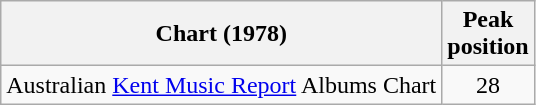<table class="wikitable">
<tr>
<th>Chart (1978)</th>
<th>Peak<br>position</th>
</tr>
<tr>
<td>Australian <a href='#'>Kent Music Report</a> Albums Chart</td>
<td align="center">28</td>
</tr>
</table>
